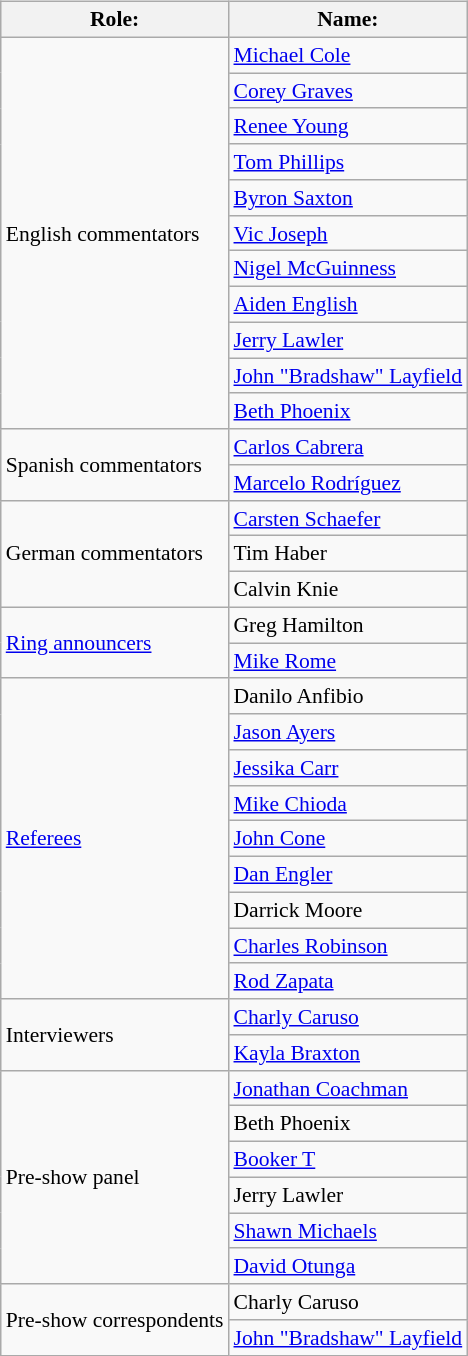<table class=wikitable style="font-size:90%; margin: 0.5em 0 0.5em 1em; float: right; clear: right;">
<tr>
<th>Role:</th>
<th>Name:</th>
</tr>
<tr>
<td rowspan=11>English commentators</td>
<td><a href='#'>Michael Cole</a> </td>
</tr>
<tr>
<td><a href='#'>Corey Graves</a> </td>
</tr>
<tr>
<td><a href='#'>Renee Young</a> </td>
</tr>
<tr>
<td><a href='#'>Tom Phillips</a> </td>
</tr>
<tr>
<td><a href='#'>Byron Saxton</a> </td>
</tr>
<tr>
<td><a href='#'>Vic Joseph</a> </td>
</tr>
<tr>
<td><a href='#'>Nigel McGuinness</a> </td>
</tr>
<tr>
<td><a href='#'>Aiden English</a> </td>
</tr>
<tr>
<td><a href='#'>Jerry Lawler</a> </td>
</tr>
<tr>
<td><a href='#'>John "Bradshaw" Layfield</a> </td>
</tr>
<tr>
<td><a href='#'>Beth Phoenix</a> </td>
</tr>
<tr>
<td rowspan=2>Spanish commentators</td>
<td><a href='#'>Carlos Cabrera</a></td>
</tr>
<tr>
<td><a href='#'>Marcelo Rodríguez</a></td>
</tr>
<tr>
<td rowspan=3>German commentators</td>
<td><a href='#'>Carsten Schaefer</a></td>
</tr>
<tr>
<td>Tim Haber</td>
</tr>
<tr>
<td>Calvin Knie</td>
</tr>
<tr>
<td rowspan=2><a href='#'>Ring announcers</a></td>
<td>Greg Hamilton </td>
</tr>
<tr>
<td><a href='#'>Mike Rome</a> </td>
</tr>
<tr>
<td rowspan=9><a href='#'>Referees</a></td>
<td>Danilo Anfibio</td>
</tr>
<tr>
<td><a href='#'>Jason Ayers</a></td>
</tr>
<tr>
<td><a href='#'>Jessika Carr</a></td>
</tr>
<tr>
<td><a href='#'>Mike Chioda</a></td>
</tr>
<tr>
<td><a href='#'>John Cone</a></td>
</tr>
<tr>
<td><a href='#'>Dan Engler</a></td>
</tr>
<tr>
<td>Darrick Moore</td>
</tr>
<tr>
<td><a href='#'>Charles Robinson</a></td>
</tr>
<tr>
<td><a href='#'>Rod Zapata</a></td>
</tr>
<tr>
<td rowspan=2>Interviewers</td>
<td><a href='#'>Charly Caruso</a></td>
</tr>
<tr>
<td><a href='#'>Kayla Braxton</a></td>
</tr>
<tr>
<td rowspan=6>Pre-show panel</td>
<td><a href='#'>Jonathan Coachman</a></td>
</tr>
<tr>
<td>Beth Phoenix</td>
</tr>
<tr>
<td><a href='#'>Booker T</a></td>
</tr>
<tr>
<td>Jerry Lawler</td>
</tr>
<tr>
<td><a href='#'>Shawn Michaels</a></td>
</tr>
<tr>
<td><a href='#'>David Otunga</a></td>
</tr>
<tr>
<td rowspan=2>Pre-show correspondents</td>
<td>Charly Caruso</td>
</tr>
<tr>
<td><a href='#'>John "Bradshaw" Layfield</a></td>
</tr>
</table>
